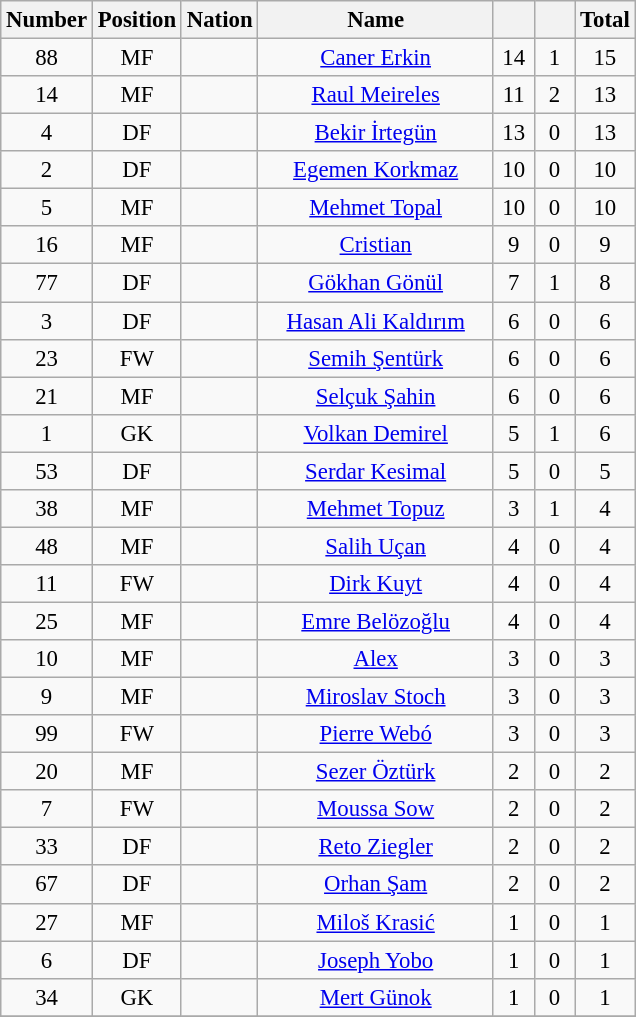<table class="wikitable" style="font-size: 95%; text-align: center;">
<tr>
<th width=20>Number</th>
<th width=20>Position</th>
<th width=20>Nation</th>
<th width=150>Name</th>
<th width=20></th>
<th width=20></th>
<th width=20>Total</th>
</tr>
<tr>
<td align="center">88</td>
<td align="center">MF</td>
<td align="center"></td>
<td align="center"><a href='#'>Caner Erkin</a></td>
<td>14</td>
<td>1</td>
<td>15</td>
</tr>
<tr>
<td align="center">14</td>
<td align="center">MF</td>
<td align="center"></td>
<td align="center"><a href='#'>Raul Meireles</a></td>
<td>11</td>
<td>2</td>
<td>13</td>
</tr>
<tr>
<td align="center">4</td>
<td align="center">DF</td>
<td align="center"></td>
<td align="center"><a href='#'>Bekir İrtegün</a></td>
<td>13</td>
<td>0</td>
<td>13</td>
</tr>
<tr>
<td align="center">2</td>
<td align="center">DF</td>
<td align="center"></td>
<td align="center"><a href='#'>Egemen Korkmaz</a></td>
<td>10</td>
<td>0</td>
<td>10</td>
</tr>
<tr>
<td align="center">5</td>
<td align="center">MF</td>
<td align="center"></td>
<td align="center"><a href='#'>Mehmet Topal</a></td>
<td>10</td>
<td>0</td>
<td>10</td>
</tr>
<tr>
<td align="center">16</td>
<td align="center">MF</td>
<td align="center"></td>
<td align="center"><a href='#'>Cristian</a></td>
<td>9</td>
<td>0</td>
<td>9</td>
</tr>
<tr>
<td align="center">77</td>
<td align="center">DF</td>
<td align="center"></td>
<td align="center"><a href='#'>Gökhan Gönül</a></td>
<td>7</td>
<td>1</td>
<td>8</td>
</tr>
<tr>
<td align="center">3</td>
<td align="center">DF</td>
<td align="center"></td>
<td align="center"><a href='#'>Hasan Ali Kaldırım</a></td>
<td>6</td>
<td>0</td>
<td>6</td>
</tr>
<tr>
<td align="center">23</td>
<td align="center">FW</td>
<td align="center"></td>
<td align="center"><a href='#'>Semih Şentürk</a></td>
<td>6</td>
<td>0</td>
<td>6</td>
</tr>
<tr>
<td align="center">21</td>
<td align="center">MF</td>
<td align="center"></td>
<td align="center"><a href='#'>Selçuk Şahin</a></td>
<td>6</td>
<td>0</td>
<td>6</td>
</tr>
<tr>
<td align="center">1</td>
<td align="center">GK</td>
<td align="center"></td>
<td align="center"><a href='#'>Volkan Demirel</a></td>
<td>5</td>
<td>1</td>
<td>6</td>
</tr>
<tr>
<td align="center">53</td>
<td align="center">DF</td>
<td align="center"></td>
<td align="center"><a href='#'>Serdar Kesimal</a></td>
<td>5</td>
<td>0</td>
<td>5</td>
</tr>
<tr>
<td align="center">38</td>
<td align="center">MF</td>
<td align="center"></td>
<td align="center"><a href='#'>Mehmet Topuz</a></td>
<td>3</td>
<td>1</td>
<td>4</td>
</tr>
<tr>
<td align="center">48</td>
<td align="center">MF</td>
<td align="center"></td>
<td align="center"><a href='#'>Salih Uçan</a></td>
<td>4</td>
<td>0</td>
<td>4</td>
</tr>
<tr>
<td align="center">11</td>
<td align="center">FW</td>
<td align="center"></td>
<td align="center"><a href='#'>Dirk Kuyt</a></td>
<td>4</td>
<td>0</td>
<td>4</td>
</tr>
<tr>
<td align="center">25</td>
<td align="center">MF</td>
<td align="center"></td>
<td align="center"><a href='#'>Emre Belözoğlu</a></td>
<td>4</td>
<td>0</td>
<td>4</td>
</tr>
<tr>
<td align="center">10</td>
<td align="center">MF</td>
<td align="center"></td>
<td align="center"><a href='#'>Alex</a></td>
<td>3</td>
<td>0</td>
<td>3</td>
</tr>
<tr>
<td align="center">9</td>
<td align="center">MF</td>
<td align="center"></td>
<td align="center"><a href='#'>Miroslav Stoch</a></td>
<td>3</td>
<td>0</td>
<td>3</td>
</tr>
<tr>
<td align="center">99</td>
<td align="center">FW</td>
<td align="center"></td>
<td align="center"><a href='#'>Pierre Webó</a></td>
<td>3</td>
<td>0</td>
<td>3</td>
</tr>
<tr>
<td align="center">20</td>
<td align="center">MF</td>
<td align="center"></td>
<td align="center"><a href='#'>Sezer Öztürk</a></td>
<td>2</td>
<td>0</td>
<td>2</td>
</tr>
<tr>
<td align="center">7</td>
<td align="center">FW</td>
<td align="center"></td>
<td align="center"><a href='#'>Moussa Sow</a></td>
<td>2</td>
<td>0</td>
<td>2</td>
</tr>
<tr>
<td align="center">33</td>
<td align="center">DF</td>
<td align="center"></td>
<td align="center"><a href='#'>Reto Ziegler</a></td>
<td>2</td>
<td>0</td>
<td>2</td>
</tr>
<tr>
<td align="center">67</td>
<td align="center">DF</td>
<td align="center"></td>
<td align="center"><a href='#'>Orhan Şam</a></td>
<td>2</td>
<td>0</td>
<td>2</td>
</tr>
<tr>
<td align="center">27</td>
<td align="center">MF</td>
<td align="center"></td>
<td align="center"><a href='#'>Miloš Krasić</a></td>
<td>1</td>
<td>0</td>
<td>1</td>
</tr>
<tr>
<td align="center">6</td>
<td align="center">DF</td>
<td align="center"></td>
<td align="center"><a href='#'>Joseph Yobo</a></td>
<td>1</td>
<td>0</td>
<td>1</td>
</tr>
<tr>
<td align="center">34</td>
<td align="center">GK</td>
<td align="center"></td>
<td align="center"><a href='#'>Mert Günok</a></td>
<td>1</td>
<td>0</td>
<td>1</td>
</tr>
<tr>
</tr>
</table>
